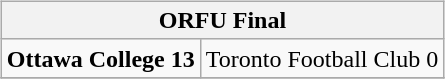<table cellspacing="10">
<tr>
<td valign="top"><br><table class="wikitable">
<tr>
<th bgcolor="#DDDDDD" colspan="4"><strong>ORFU Final</strong></th>
</tr>
<tr>
<td><strong>Ottawa College 13</strong></td>
<td>Toronto Football Club 0</td>
</tr>
<tr>
</tr>
</table>
</td>
</tr>
</table>
